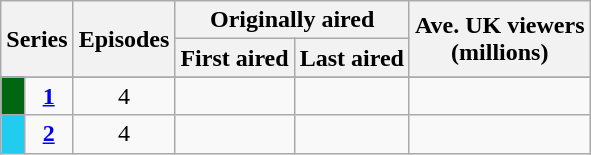<table class="wikitable plainrowheaders" style="text-align:center">
<tr>
<th scope="col" colspan="2" rowspan="2">Series</th>
<th scope="col" rowspan="2">Episodes</th>
<th scope="col" colspan="2">Originally aired</th>
<th scope="col" rowspan="2">Ave. UK viewers<br>(millions)</th>
</tr>
<tr>
<th scope="col">First aired</th>
<th scope="col">Last aired</th>
</tr>
<tr>
</tr>
<tr>
<td style="background:#006611; height:15px;"></td>
<td style="text-align:center;" scope=row><strong><a href='#'>1</a></strong></td>
<td style="text-align:center;">4</td>
<td style="text-align:center;"></td>
<td style="text-align:center;"></td>
<td style="text-align:center;"></td>
</tr>
<tr>
<td style="background:#22CCEE; height:15px;" scope=row></td>
<td style="text-align:center;"><strong><a href='#'>2</a></strong></td>
<td style="text-align:center;">4</td>
<td style="text-align:center;"></td>
<td style="text-align:center;"></td>
<td style="text-align:center;"></td>
</tr>
</table>
